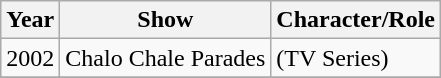<table class="wikitable sortable">
<tr>
<th>Year</th>
<th>Show</th>
<th>Character/Role</th>
</tr>
<tr>
<td>2002</td>
<td>Chalo Chale Parades</td>
<td>(TV Series)</td>
</tr>
<tr>
</tr>
</table>
